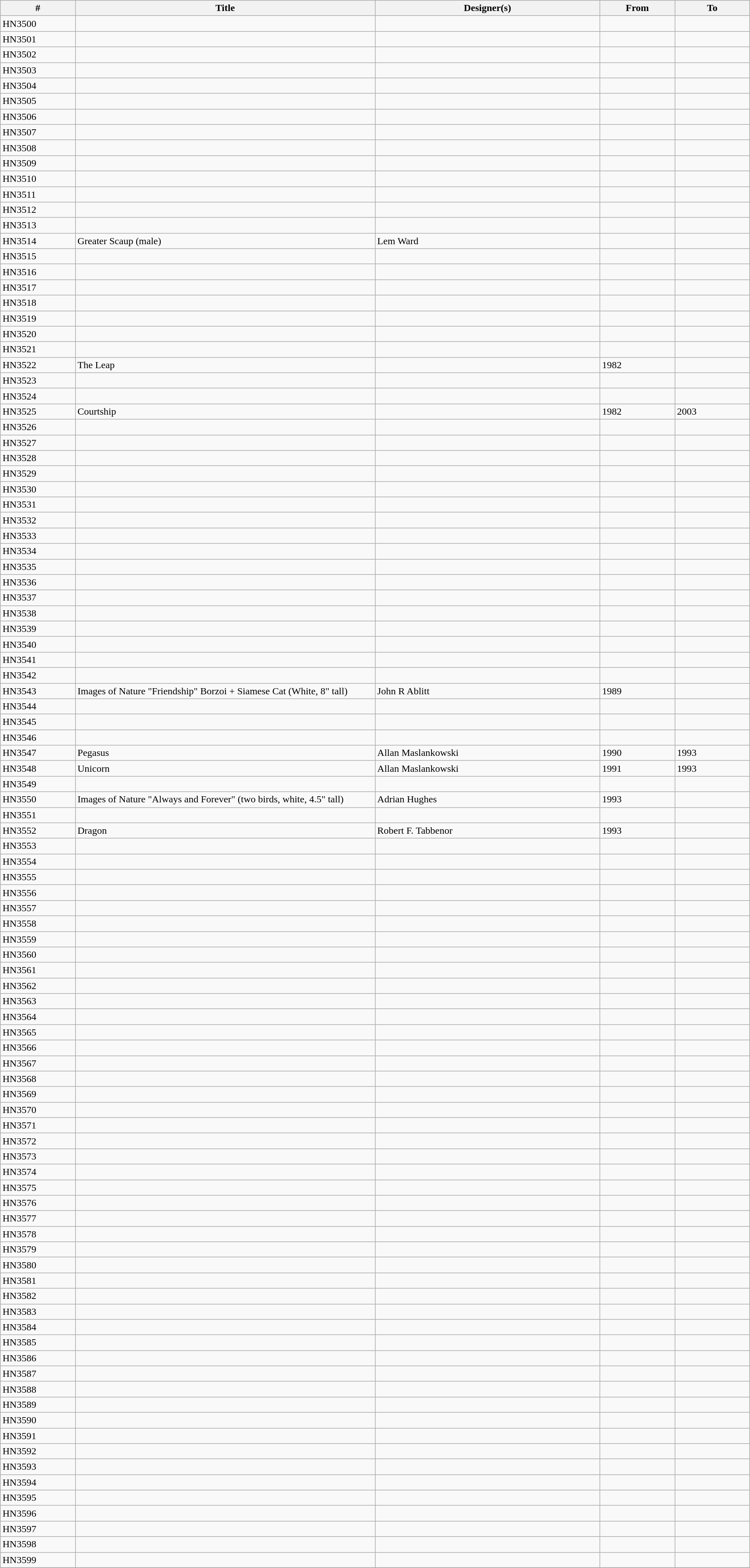<table class="wikitable collapsible" width="97%" border="1" cellpadding="1" cellspacing="0" align="centre">
<tr>
<th width=10%>#</th>
<th width=40%>Title</th>
<th width=30%>Designer(s)</th>
<th width=10%>From</th>
<th width=10%>To</th>
</tr>
<tr>
<td>HN3500</td>
<td></td>
<td></td>
<td></td>
<td></td>
</tr>
<tr>
<td>HN3501</td>
<td></td>
<td></td>
<td></td>
<td></td>
</tr>
<tr>
<td>HN3502</td>
<td></td>
<td></td>
<td></td>
<td></td>
</tr>
<tr>
<td>HN3503</td>
<td></td>
<td></td>
<td></td>
<td></td>
</tr>
<tr>
<td>HN3504</td>
<td></td>
<td></td>
<td></td>
<td></td>
</tr>
<tr>
<td>HN3505</td>
<td></td>
<td></td>
<td></td>
<td></td>
</tr>
<tr>
<td>HN3506</td>
<td></td>
<td></td>
<td></td>
<td></td>
</tr>
<tr>
<td>HN3507</td>
<td></td>
<td></td>
<td></td>
<td></td>
</tr>
<tr>
<td>HN3508</td>
<td></td>
<td></td>
<td></td>
<td></td>
</tr>
<tr>
<td>HN3509</td>
<td></td>
<td></td>
<td></td>
<td></td>
</tr>
<tr>
<td>HN3510</td>
<td></td>
<td></td>
<td></td>
<td></td>
</tr>
<tr>
<td>HN3511</td>
<td></td>
<td></td>
<td></td>
<td></td>
</tr>
<tr>
<td>HN3512</td>
<td></td>
<td></td>
<td></td>
<td></td>
</tr>
<tr>
<td>HN3513</td>
<td></td>
<td></td>
<td></td>
<td></td>
</tr>
<tr>
<td>HN3514</td>
<td>Greater Scaup (male)</td>
<td>Lem Ward</td>
<td></td>
<td></td>
</tr>
<tr>
<td>HN3515</td>
<td></td>
<td></td>
<td></td>
<td></td>
</tr>
<tr>
<td>HN3516</td>
<td></td>
<td></td>
<td></td>
<td></td>
</tr>
<tr>
<td>HN3517</td>
<td></td>
<td></td>
<td></td>
<td></td>
</tr>
<tr>
<td>HN3518</td>
<td></td>
<td></td>
<td></td>
<td></td>
</tr>
<tr>
<td>HN3519</td>
<td></td>
<td></td>
<td></td>
<td></td>
</tr>
<tr>
<td>HN3520</td>
<td></td>
<td></td>
<td></td>
<td></td>
</tr>
<tr>
<td>HN3521</td>
<td></td>
<td></td>
<td></td>
<td></td>
</tr>
<tr>
<td>HN3522</td>
<td>The Leap</td>
<td></td>
<td>1982</td>
<td></td>
</tr>
<tr>
<td>HN3523</td>
<td></td>
<td></td>
<td></td>
<td></td>
</tr>
<tr>
<td>HN3524</td>
<td></td>
<td></td>
<td></td>
<td></td>
</tr>
<tr>
<td>HN3525</td>
<td>Courtship</td>
<td></td>
<td>1982</td>
<td>2003</td>
</tr>
<tr>
<td>HN3526</td>
<td></td>
<td></td>
<td></td>
<td></td>
</tr>
<tr>
<td>HN3527</td>
<td></td>
<td></td>
<td></td>
<td></td>
</tr>
<tr>
<td>HN3528</td>
<td></td>
<td></td>
<td></td>
<td></td>
</tr>
<tr>
<td>HN3529</td>
<td></td>
<td></td>
<td></td>
<td></td>
</tr>
<tr>
<td>HN3530</td>
<td></td>
<td></td>
<td></td>
<td></td>
</tr>
<tr>
<td>HN3531</td>
<td></td>
<td></td>
<td></td>
<td></td>
</tr>
<tr>
<td>HN3532</td>
<td></td>
<td></td>
<td></td>
<td></td>
</tr>
<tr>
<td>HN3533</td>
<td></td>
<td></td>
<td></td>
<td></td>
</tr>
<tr>
<td>HN3534</td>
<td></td>
<td></td>
<td></td>
<td></td>
</tr>
<tr>
<td>HN3535</td>
<td></td>
<td></td>
<td></td>
<td></td>
</tr>
<tr>
<td>HN3536</td>
<td></td>
<td></td>
<td></td>
<td></td>
</tr>
<tr>
<td>HN3537</td>
<td></td>
<td></td>
<td></td>
<td></td>
</tr>
<tr>
<td>HN3538</td>
<td></td>
<td></td>
<td></td>
<td></td>
</tr>
<tr>
<td>HN3539</td>
<td></td>
<td></td>
<td></td>
<td></td>
</tr>
<tr>
<td>HN3540</td>
<td></td>
<td></td>
<td></td>
<td></td>
</tr>
<tr>
<td>HN3541</td>
<td></td>
<td></td>
<td></td>
<td></td>
</tr>
<tr>
<td>HN3542</td>
<td></td>
<td></td>
<td></td>
<td></td>
</tr>
<tr>
<td>HN3543</td>
<td>Images of Nature "Friendship" Borzoi + Siamese Cat (White, 8" tall)</td>
<td>John R Ablitt</td>
<td>1989</td>
<td></td>
</tr>
<tr>
<td>HN3544</td>
<td></td>
<td></td>
<td></td>
<td></td>
</tr>
<tr>
<td>HN3545</td>
<td></td>
<td></td>
<td></td>
<td></td>
</tr>
<tr>
<td>HN3546</td>
<td></td>
<td></td>
<td></td>
<td></td>
</tr>
<tr>
<td>HN3547</td>
<td>Pegasus</td>
<td>Allan Maslankowski</td>
<td>1990</td>
<td>1993</td>
</tr>
<tr>
<td>HN3548</td>
<td>Unicorn</td>
<td>Allan Maslankowski</td>
<td>1991</td>
<td>1993</td>
</tr>
<tr>
<td>HN3549</td>
<td></td>
<td></td>
<td></td>
<td></td>
</tr>
<tr>
<td>HN3550</td>
<td>Images of Nature "Always and Forever" (two birds, white, 4.5" tall)</td>
<td>Adrian Hughes</td>
<td>1993</td>
<td></td>
</tr>
<tr>
<td>HN3551</td>
<td></td>
<td></td>
<td></td>
<td></td>
</tr>
<tr>
<td>HN3552</td>
<td>Dragon</td>
<td>Robert F. Tabbenor</td>
<td>1993</td>
<td></td>
</tr>
<tr>
<td>HN3553</td>
<td></td>
<td></td>
<td></td>
<td></td>
</tr>
<tr>
<td>HN3554</td>
<td></td>
<td></td>
<td></td>
<td></td>
</tr>
<tr>
<td>HN3555</td>
<td></td>
<td></td>
<td></td>
<td></td>
</tr>
<tr>
<td>HN3556</td>
<td></td>
<td></td>
<td></td>
<td></td>
</tr>
<tr>
<td>HN3557</td>
<td></td>
<td></td>
<td></td>
<td></td>
</tr>
<tr>
<td>HN3558</td>
<td></td>
<td></td>
<td></td>
<td></td>
</tr>
<tr>
<td>HN3559</td>
<td></td>
<td></td>
<td></td>
<td></td>
</tr>
<tr>
<td>HN3560</td>
<td></td>
<td></td>
<td></td>
<td></td>
</tr>
<tr>
<td>HN3561</td>
<td></td>
<td></td>
<td></td>
<td></td>
</tr>
<tr>
<td>HN3562</td>
<td></td>
<td></td>
<td></td>
<td></td>
</tr>
<tr>
<td>HN3563</td>
<td></td>
<td></td>
<td></td>
<td></td>
</tr>
<tr>
<td>HN3564</td>
<td></td>
<td></td>
<td></td>
<td></td>
</tr>
<tr>
<td>HN3565</td>
<td></td>
<td></td>
<td></td>
<td></td>
</tr>
<tr>
<td>HN3566</td>
<td></td>
<td></td>
<td></td>
<td></td>
</tr>
<tr>
<td>HN3567</td>
<td></td>
<td></td>
<td></td>
<td></td>
</tr>
<tr>
<td>HN3568</td>
<td></td>
<td></td>
<td></td>
<td></td>
</tr>
<tr>
<td>HN3569</td>
<td></td>
<td></td>
<td></td>
<td></td>
</tr>
<tr>
<td>HN3570</td>
<td></td>
<td></td>
<td></td>
<td></td>
</tr>
<tr>
<td>HN3571</td>
<td></td>
<td></td>
<td></td>
<td></td>
</tr>
<tr>
<td>HN3572</td>
<td></td>
<td></td>
<td></td>
<td></td>
</tr>
<tr>
<td>HN3573</td>
<td></td>
<td></td>
<td></td>
<td></td>
</tr>
<tr>
<td>HN3574</td>
<td></td>
<td></td>
<td></td>
<td></td>
</tr>
<tr>
<td>HN3575</td>
<td></td>
<td></td>
<td></td>
<td></td>
</tr>
<tr>
<td>HN3576</td>
<td></td>
<td></td>
<td></td>
<td></td>
</tr>
<tr>
<td>HN3577</td>
<td></td>
<td></td>
<td></td>
<td></td>
</tr>
<tr>
<td>HN3578</td>
<td></td>
<td></td>
<td></td>
<td></td>
</tr>
<tr>
<td>HN3579</td>
<td></td>
<td></td>
<td></td>
<td></td>
</tr>
<tr>
<td>HN3580</td>
<td></td>
<td></td>
<td></td>
<td></td>
</tr>
<tr>
<td>HN3581</td>
<td></td>
<td></td>
<td></td>
<td></td>
</tr>
<tr>
<td>HN3582</td>
<td></td>
<td></td>
<td></td>
<td></td>
</tr>
<tr>
<td>HN3583</td>
<td></td>
<td></td>
<td></td>
<td></td>
</tr>
<tr>
<td>HN3584</td>
<td></td>
<td></td>
<td></td>
<td></td>
</tr>
<tr>
<td>HN3585</td>
<td></td>
<td></td>
<td></td>
<td></td>
</tr>
<tr>
<td>HN3586</td>
<td></td>
<td></td>
<td></td>
<td></td>
</tr>
<tr>
<td>HN3587</td>
<td></td>
<td></td>
<td></td>
<td></td>
</tr>
<tr>
<td>HN3588</td>
<td></td>
<td></td>
<td></td>
<td></td>
</tr>
<tr>
<td>HN3589</td>
<td></td>
<td></td>
<td></td>
<td></td>
</tr>
<tr>
<td>HN3590</td>
<td></td>
<td></td>
<td></td>
<td></td>
</tr>
<tr>
<td>HN3591</td>
<td></td>
<td></td>
<td></td>
<td></td>
</tr>
<tr>
<td>HN3592</td>
<td></td>
<td></td>
<td></td>
<td></td>
</tr>
<tr>
<td>HN3593</td>
<td></td>
<td></td>
<td></td>
<td></td>
</tr>
<tr>
<td>HN3594</td>
<td></td>
<td></td>
<td></td>
<td></td>
</tr>
<tr>
<td>HN3595</td>
<td></td>
<td></td>
<td></td>
<td></td>
</tr>
<tr>
<td>HN3596</td>
<td></td>
<td></td>
<td></td>
<td></td>
</tr>
<tr>
<td>HN3597</td>
<td></td>
<td></td>
<td></td>
<td></td>
</tr>
<tr>
<td>HN3598</td>
<td></td>
<td></td>
<td></td>
<td></td>
</tr>
<tr>
<td>HN3599</td>
<td></td>
<td></td>
<td></td>
<td></td>
</tr>
<tr>
</tr>
</table>
